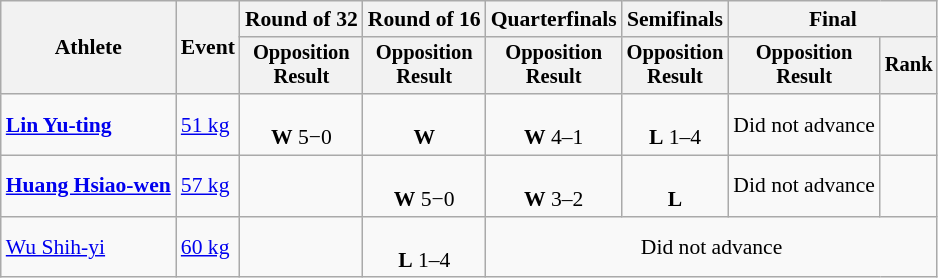<table class=wikitable style="font-size:90%; text-align:center">
<tr>
<th rowspan="2">Athlete</th>
<th rowspan="2">Event</th>
<th>Round of 32</th>
<th>Round of 16</th>
<th>Quarterfinals</th>
<th>Semifinals</th>
<th colspan="2">Final</th>
</tr>
<tr style="font-size:95%">
<th>Opposition<br>Result</th>
<th>Opposition<br>Result</th>
<th>Opposition<br>Result</th>
<th>Opposition<br>Result</th>
<th>Opposition<br>Result</th>
<th>Rank</th>
</tr>
<tr>
<td align="left"><strong><a href='#'>Lin Yu-ting</a></strong></td>
<td align="left"><a href='#'>51 kg</a></td>
<td><br><strong>W</strong> 5−0</td>
<td><br><strong>W</strong> </td>
<td><br><strong>W</strong> 4–1</td>
<td><br><strong>L</strong> 1–4</td>
<td>Did not advance</td>
<td></td>
</tr>
<tr>
<td align="left"><strong><a href='#'>Huang Hsiao-wen</a></strong></td>
<td align="left"><a href='#'>57 kg</a></td>
<td></td>
<td><br><strong>W</strong> 5−0</td>
<td><br><strong>W</strong> 3–2</td>
<td><br><strong>L</strong> <strong></strong></td>
<td>Did not advance</td>
<td></td>
</tr>
<tr>
<td align="left"><a href='#'>Wu Shih-yi</a></td>
<td align="left"><a href='#'>60 kg</a></td>
<td></td>
<td><br><strong>L</strong> 1–4</td>
<td colspan="4">Did not advance</td>
</tr>
</table>
